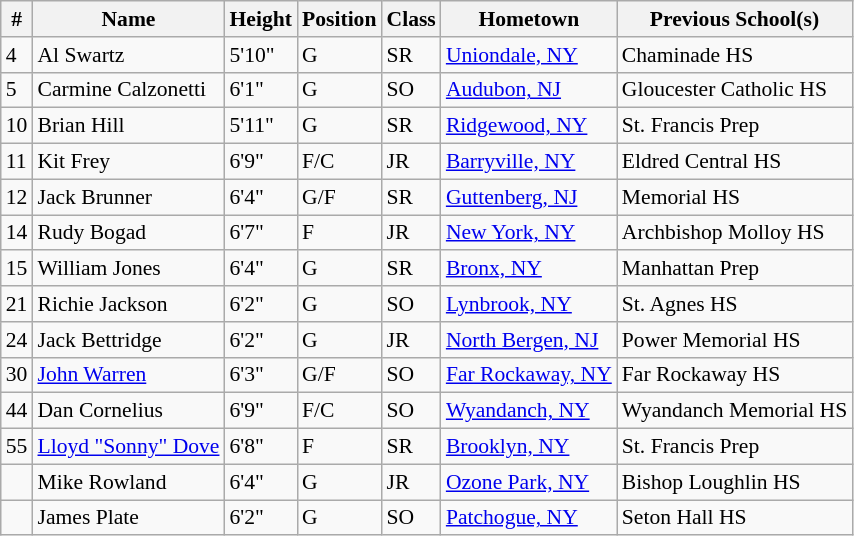<table class="wikitable" style="font-size: 90%">
<tr>
<th>#</th>
<th>Name</th>
<th>Height</th>
<th>Position</th>
<th>Class</th>
<th>Hometown</th>
<th>Previous School(s)</th>
</tr>
<tr>
<td>4</td>
<td>Al Swartz</td>
<td>5'10"</td>
<td>G</td>
<td>SR</td>
<td><a href='#'>Uniondale, NY</a></td>
<td>Chaminade HS</td>
</tr>
<tr>
<td>5</td>
<td>Carmine Calzonetti</td>
<td>6'1"</td>
<td>G</td>
<td>SO</td>
<td><a href='#'>Audubon, NJ</a></td>
<td>Gloucester Catholic HS</td>
</tr>
<tr>
<td>10</td>
<td>Brian Hill</td>
<td>5'11"</td>
<td>G</td>
<td>SR</td>
<td><a href='#'>Ridgewood, NY</a></td>
<td>St. Francis Prep</td>
</tr>
<tr>
<td>11</td>
<td>Kit Frey</td>
<td>6'9"</td>
<td>F/C</td>
<td>JR</td>
<td><a href='#'>Barryville, NY</a></td>
<td>Eldred Central HS</td>
</tr>
<tr>
<td>12</td>
<td>Jack Brunner</td>
<td>6'4"</td>
<td>G/F</td>
<td>SR</td>
<td><a href='#'>Guttenberg, NJ</a></td>
<td>Memorial HS</td>
</tr>
<tr>
<td>14</td>
<td>Rudy Bogad</td>
<td>6'7"</td>
<td>F</td>
<td>JR</td>
<td><a href='#'>New York, NY</a></td>
<td>Archbishop Molloy HS</td>
</tr>
<tr>
<td>15</td>
<td>William Jones</td>
<td>6'4"</td>
<td>G</td>
<td>SR</td>
<td><a href='#'>Bronx, NY</a></td>
<td>Manhattan Prep</td>
</tr>
<tr>
<td>21</td>
<td>Richie Jackson</td>
<td>6'2"</td>
<td>G</td>
<td>SO</td>
<td><a href='#'>Lynbrook, NY</a></td>
<td>St. Agnes HS</td>
</tr>
<tr>
<td>24</td>
<td>Jack Bettridge</td>
<td>6'2"</td>
<td>G</td>
<td>JR</td>
<td><a href='#'>North Bergen, NJ</a></td>
<td>Power Memorial HS</td>
</tr>
<tr>
<td>30</td>
<td><a href='#'>John Warren</a></td>
<td>6'3"</td>
<td>G/F</td>
<td>SO</td>
<td><a href='#'>Far Rockaway, NY</a></td>
<td>Far Rockaway HS</td>
</tr>
<tr>
<td>44</td>
<td>Dan Cornelius</td>
<td>6'9"</td>
<td>F/C</td>
<td>SO</td>
<td><a href='#'>Wyandanch, NY</a></td>
<td>Wyandanch Memorial HS</td>
</tr>
<tr>
<td>55</td>
<td><a href='#'>Lloyd "Sonny" Dove</a></td>
<td>6'8"</td>
<td>F</td>
<td>SR</td>
<td><a href='#'>Brooklyn, NY</a></td>
<td>St. Francis Prep</td>
</tr>
<tr>
<td></td>
<td>Mike Rowland</td>
<td>6'4"</td>
<td>G</td>
<td>JR</td>
<td><a href='#'>Ozone Park, NY</a></td>
<td>Bishop Loughlin HS</td>
</tr>
<tr>
<td></td>
<td>James Plate</td>
<td>6'2"</td>
<td>G</td>
<td>SO</td>
<td><a href='#'>Patchogue, NY</a></td>
<td>Seton Hall HS</td>
</tr>
</table>
